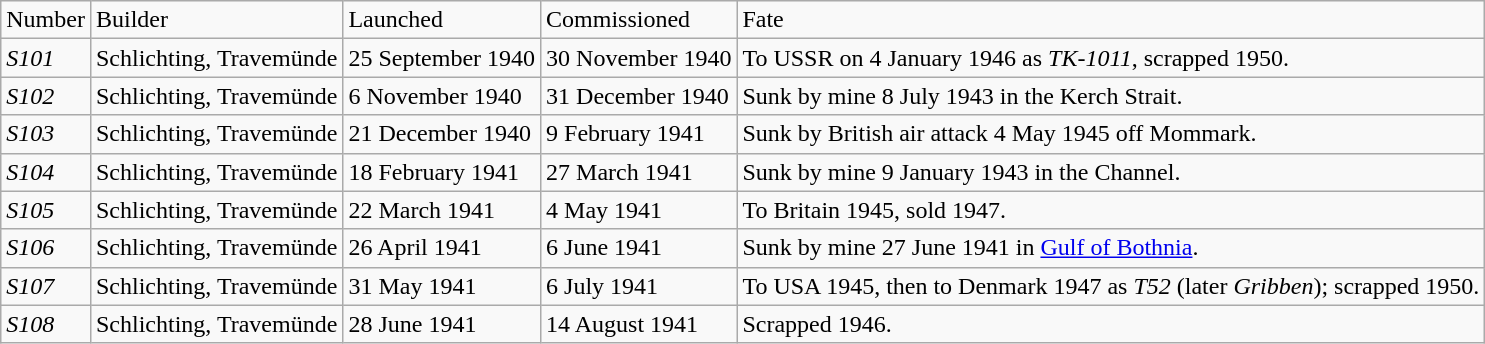<table class="wikitable" style="tet-align:left">
<tr>
<td>Number</td>
<td>Builder</td>
<td>Launched</td>
<td>Commissioned</td>
<td>Fate</td>
</tr>
<tr>
<td><em>S101</em></td>
<td>Schlichting, Travemünde</td>
<td>25 September 1940</td>
<td>30 November 1940</td>
<td>To USSR on 4 January 1946 as <em>TK-1011</em>, scrapped 1950.</td>
</tr>
<tr>
<td><em>S102</em></td>
<td>Schlichting, Travemünde</td>
<td>6 November 1940</td>
<td>31 December 1940</td>
<td>Sunk by mine 8 July 1943 in the Kerch Strait.</td>
</tr>
<tr>
<td><em>S103</em></td>
<td>Schlichting, Travemünde</td>
<td>21 December 1940</td>
<td>9 February 1941</td>
<td>Sunk by British air attack 4 May 1945 off Mommark.</td>
</tr>
<tr>
<td><em>S104</em></td>
<td>Schlichting, Travemünde</td>
<td>18 February 1941</td>
<td>27 March 1941</td>
<td>Sunk by mine 9 January 1943 in the Channel.</td>
</tr>
<tr>
<td><em>S105</em></td>
<td>Schlichting, Travemünde</td>
<td>22 March 1941</td>
<td>4 May 1941</td>
<td>To Britain 1945, sold 1947.</td>
</tr>
<tr>
<td><em>S106</em></td>
<td>Schlichting, Travemünde</td>
<td>26 April 1941</td>
<td>6 June 1941</td>
<td>Sunk by mine 27 June 1941 in <a href='#'>Gulf of Bothnia</a>.</td>
</tr>
<tr>
<td><em>S107</em></td>
<td>Schlichting, Travemünde</td>
<td>31 May 1941</td>
<td>6 July 1941</td>
<td>To USA 1945, then to Denmark 1947 as <em>T52</em> (later <em>Gribben</em>); scrapped 1950.</td>
</tr>
<tr>
<td><em>S108</em></td>
<td>Schlichting, Travemünde</td>
<td>28 June 1941</td>
<td>14 August 1941</td>
<td>Scrapped 1946.</td>
</tr>
</table>
